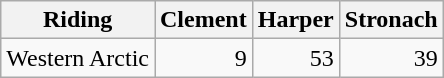<table class="wikitable">
<tr>
<th>Riding</th>
<th>Clement</th>
<th>Harper</th>
<th>Stronach</th>
</tr>
<tr>
<td>Western Arctic</td>
<td style="text-align:right;">9</td>
<td style="text-align:right;">53</td>
<td style="text-align:right;">39</td>
</tr>
</table>
